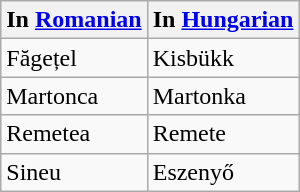<table class="wikitable sortable">
<tr>
<th>In <a href='#'>Romanian</a></th>
<th>In <a href='#'>Hungarian</a></th>
</tr>
<tr>
<td>Făgețel</td>
<td>Kisbükk</td>
</tr>
<tr>
<td>Martonca</td>
<td>Martonka</td>
</tr>
<tr>
<td>Remetea</td>
<td>Remete</td>
</tr>
<tr>
<td>Sineu</td>
<td>Eszenyő</td>
</tr>
</table>
